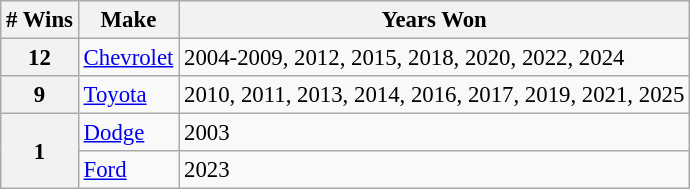<table class="wikitable" style="font-size: 95%;">
<tr>
<th># Wins</th>
<th>Make</th>
<th>Years Won</th>
</tr>
<tr>
<th>12</th>
<td> <a href='#'>Chevrolet</a></td>
<td>2004-2009, 2012, 2015, 2018, 2020, 2022, 2024</td>
</tr>
<tr>
<th>9</th>
<td> <a href='#'>Toyota</a></td>
<td>2010, 2011, 2013, 2014, 2016, 2017, 2019, 2021, 2025</td>
</tr>
<tr>
<th rowspan="2">1</th>
<td> <a href='#'>Dodge</a></td>
<td>2003</td>
</tr>
<tr>
<td> <a href='#'>Ford</a></td>
<td>2023</td>
</tr>
</table>
